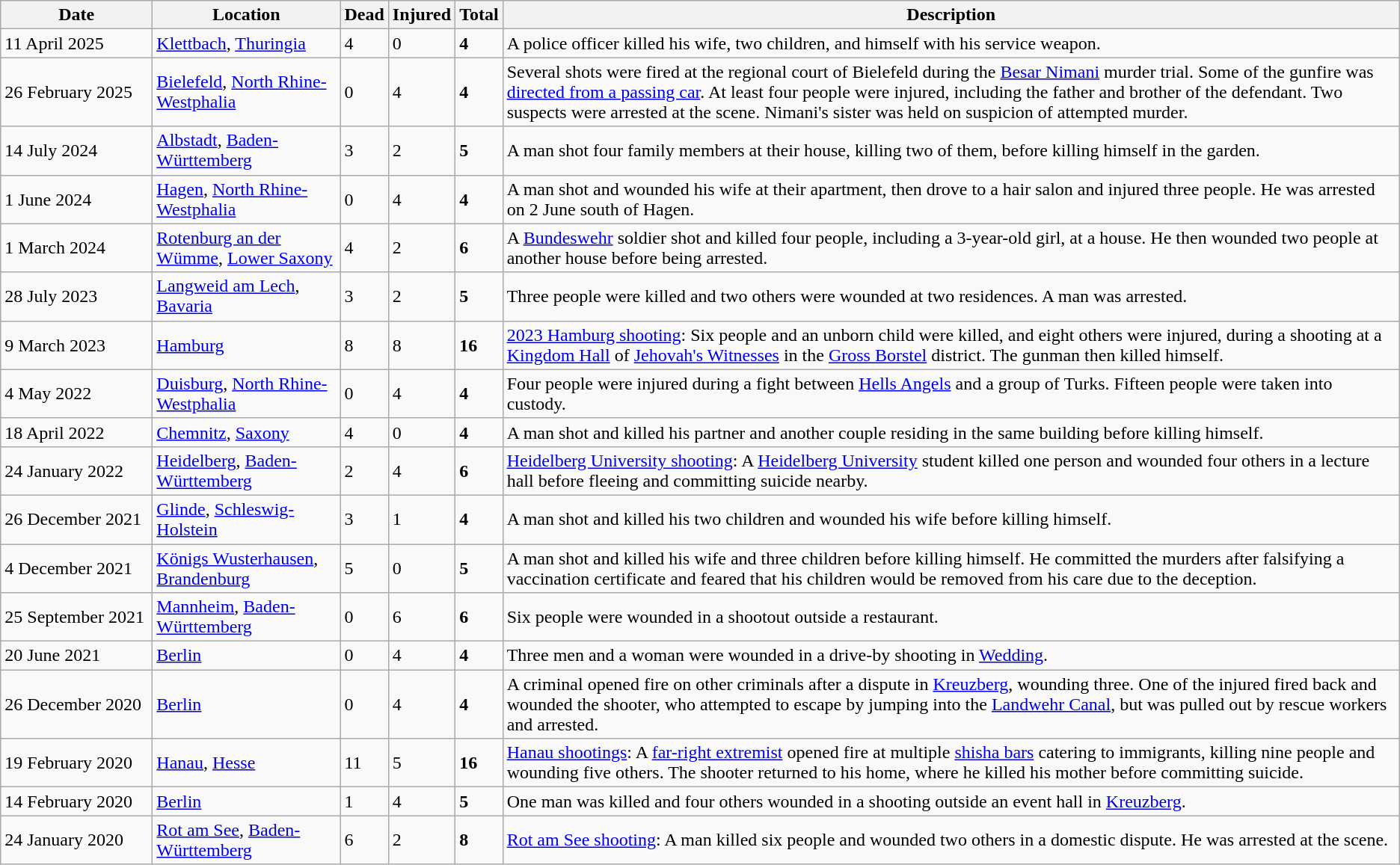<table class="wikitable sortable">
<tr>
<th scope="col" style="width: 8rem;">Date</th>
<th scope="col" style="width: 10rem;">Location</th>
<th data-sort-type=number>Dead</th>
<th data-sort-type=number>Injured</th>
<th data-sort-type=number>Total</th>
<th class=unsortable>Description</th>
</tr>
<tr>
<td>11 April 2025</td>
<td><a href='#'>Klettbach</a>, <a href='#'>Thuringia</a></td>
<td>4</td>
<td>0</td>
<td><strong>4</strong></td>
<td>A police officer killed his wife, two children, and himself with his service weapon.</td>
</tr>
<tr>
<td>26 February 2025</td>
<td><a href='#'>Bielefeld</a>, <a href='#'>North Rhine-Westphalia</a></td>
<td>0</td>
<td>4</td>
<td><strong>4</strong></td>
<td>Several shots were fired at the regional court of Bielefeld during the <a href='#'>Besar Nimani</a> murder trial. Some of the gunfire was <a href='#'>directed from a passing car</a>. At least four people were injured, including the father and brother of the defendant. Two suspects were arrested at the scene. Nimani's sister was held on suspicion of attempted murder.</td>
</tr>
<tr>
<td>14 July 2024</td>
<td><a href='#'>Albstadt</a>, <a href='#'>Baden-Württemberg</a></td>
<td>3</td>
<td>2</td>
<td><strong>5</strong></td>
<td>A man shot four family members at their house, killing two of them, before killing himself in the garden.</td>
</tr>
<tr>
<td>1 June 2024</td>
<td><a href='#'>Hagen</a>, <a href='#'>North Rhine-Westphalia</a></td>
<td>0</td>
<td>4</td>
<td><strong>4</strong></td>
<td>A man shot and wounded his wife at their apartment, then drove to a hair salon and injured three people. He was arrested on 2 June south of Hagen.</td>
</tr>
<tr>
<td>1 March 2024</td>
<td><a href='#'>Rotenburg an der Wümme</a>, <a href='#'>Lower Saxony</a></td>
<td>4</td>
<td>2</td>
<td><strong>6</strong></td>
<td>A <a href='#'>Bundeswehr</a> soldier shot and killed four people, including a 3-year-old girl, at a house. He then wounded two people at another house before being arrested.</td>
</tr>
<tr>
<td>28 July 2023</td>
<td><a href='#'>Langweid am Lech</a>, <a href='#'>Bavaria</a></td>
<td>3</td>
<td>2</td>
<td><strong>5</strong></td>
<td>Three people were killed and two others were wounded at two residences. A man was arrested.</td>
</tr>
<tr>
<td>9 March 2023</td>
<td><a href='#'>Hamburg</a></td>
<td>8</td>
<td>8</td>
<td><strong>16</strong></td>
<td><a href='#'>2023 Hamburg shooting</a>: Six people and an unborn child were killed, and eight others were injured, during a shooting at a <a href='#'>Kingdom Hall</a> of <a href='#'>Jehovah's Witnesses</a> in the <a href='#'>Gross Borstel</a> district. The gunman then killed himself.</td>
</tr>
<tr>
<td>4 May 2022</td>
<td><a href='#'>Duisburg</a>, <a href='#'>North Rhine-Westphalia</a></td>
<td>0</td>
<td>4</td>
<td><strong>4</strong></td>
<td>Four people were injured during a fight between <a href='#'>Hells Angels</a> and a group of Turks. Fifteen people were taken into custody.</td>
</tr>
<tr>
<td>18 April 2022</td>
<td><a href='#'>Chemnitz</a>, <a href='#'>Saxony</a></td>
<td>4</td>
<td>0</td>
<td><strong>4</strong></td>
<td>A man shot and killed his partner and another couple residing in the same building before killing himself.</td>
</tr>
<tr>
<td>24 January 2022</td>
<td><a href='#'>Heidelberg</a>, <a href='#'>Baden-Württemberg</a></td>
<td>2</td>
<td>4</td>
<td><strong>6</strong></td>
<td><a href='#'>Heidelberg University shooting</a>: A <a href='#'>Heidelberg University</a> student killed one person and wounded four others in a lecture hall before fleeing and committing suicide nearby.</td>
</tr>
<tr>
<td>26 December 2021</td>
<td><a href='#'>Glinde</a>, <a href='#'>Schleswig-Holstein</a></td>
<td>3</td>
<td>1</td>
<td><strong>4</strong></td>
<td>A man shot and killed his two children and wounded his wife before killing himself.</td>
</tr>
<tr>
<td>4 December 2021</td>
<td><a href='#'>Königs Wusterhausen</a>, <a href='#'>Brandenburg</a></td>
<td>5</td>
<td>0</td>
<td><strong>5</strong></td>
<td>A man shot and killed his wife and three children before killing himself. He committed the murders after falsifying a vaccination certificate and feared that his children would be removed from his care due to the deception.</td>
</tr>
<tr>
<td>25 September 2021</td>
<td><a href='#'>Mannheim</a>, <a href='#'>Baden-Württemberg</a></td>
<td>0</td>
<td>6</td>
<td><strong>6</strong></td>
<td>Six people were wounded in a shootout outside a restaurant.</td>
</tr>
<tr>
<td>20 June 2021</td>
<td><a href='#'>Berlin</a></td>
<td>0</td>
<td>4</td>
<td><strong>4</strong></td>
<td>Three men and a woman were wounded in a drive-by shooting in <a href='#'>Wedding</a>.</td>
</tr>
<tr>
<td>26 December 2020</td>
<td><a href='#'>Berlin</a></td>
<td>0</td>
<td>4</td>
<td><strong>4</strong></td>
<td>A criminal opened fire on other criminals after a dispute in <a href='#'>Kreuzberg</a>, wounding three. One of the injured fired back and wounded the shooter, who attempted to escape by jumping into the <a href='#'>Landwehr Canal</a>, but was pulled out by rescue workers and arrested.</td>
</tr>
<tr>
<td>19 February 2020</td>
<td><a href='#'>Hanau</a>, <a href='#'>Hesse</a></td>
<td>11</td>
<td>5</td>
<td><strong>16</strong></td>
<td><a href='#'>Hanau shootings</a>: A <a href='#'>far-right extremist</a> opened fire at multiple <a href='#'>shisha bars</a> catering to immigrants, killing nine people and wounding five others. The shooter returned to his home, where he killed his mother before committing suicide.</td>
</tr>
<tr>
<td>14 February 2020</td>
<td><a href='#'>Berlin</a></td>
<td>1</td>
<td>4</td>
<td><strong>5</strong></td>
<td>One man was killed and four others wounded in a shooting outside an event hall in <a href='#'>Kreuzberg</a>.</td>
</tr>
<tr>
<td>24 January 2020</td>
<td><a href='#'>Rot am See</a>, <a href='#'>Baden-Württemberg</a></td>
<td>6</td>
<td>2</td>
<td><strong>8</strong></td>
<td><a href='#'>Rot am See shooting</a>: A man killed six people and wounded two others in a domestic dispute. He was arrested at the scene.</td>
</tr>
</table>
